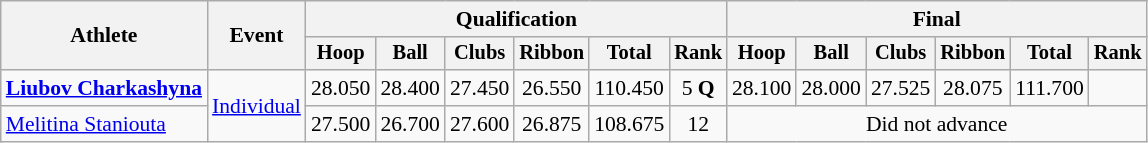<table class=wikitable style="font-size:90%">
<tr>
<th rowspan="2">Athlete</th>
<th rowspan="2">Event</th>
<th colspan=6>Qualification</th>
<th colspan=6>Final</th>
</tr>
<tr style="font-size:95%">
<th>Hoop</th>
<th>Ball</th>
<th>Clubs</th>
<th>Ribbon</th>
<th>Total</th>
<th>Rank</th>
<th>Hoop</th>
<th>Ball</th>
<th>Clubs</th>
<th>Ribbon</th>
<th>Total</th>
<th>Rank</th>
</tr>
<tr align=center>
<td align=left><strong><a href='#'>Liubov Charkashyna</a></strong></td>
<td align=left rowspan=2><a href='#'>Individual</a></td>
<td>28.050</td>
<td>28.400</td>
<td>27.450</td>
<td>26.550</td>
<td>110.450</td>
<td>5 <strong>Q</strong></td>
<td>28.100</td>
<td>28.000</td>
<td>27.525</td>
<td>28.075</td>
<td>111.700</td>
<td></td>
</tr>
<tr align=center>
<td align=left><a href='#'>Melitina Staniouta</a></td>
<td>27.500</td>
<td>26.700</td>
<td>27.600</td>
<td>26.875</td>
<td>108.675</td>
<td>12</td>
<td colspan=6>Did not advance</td>
</tr>
</table>
